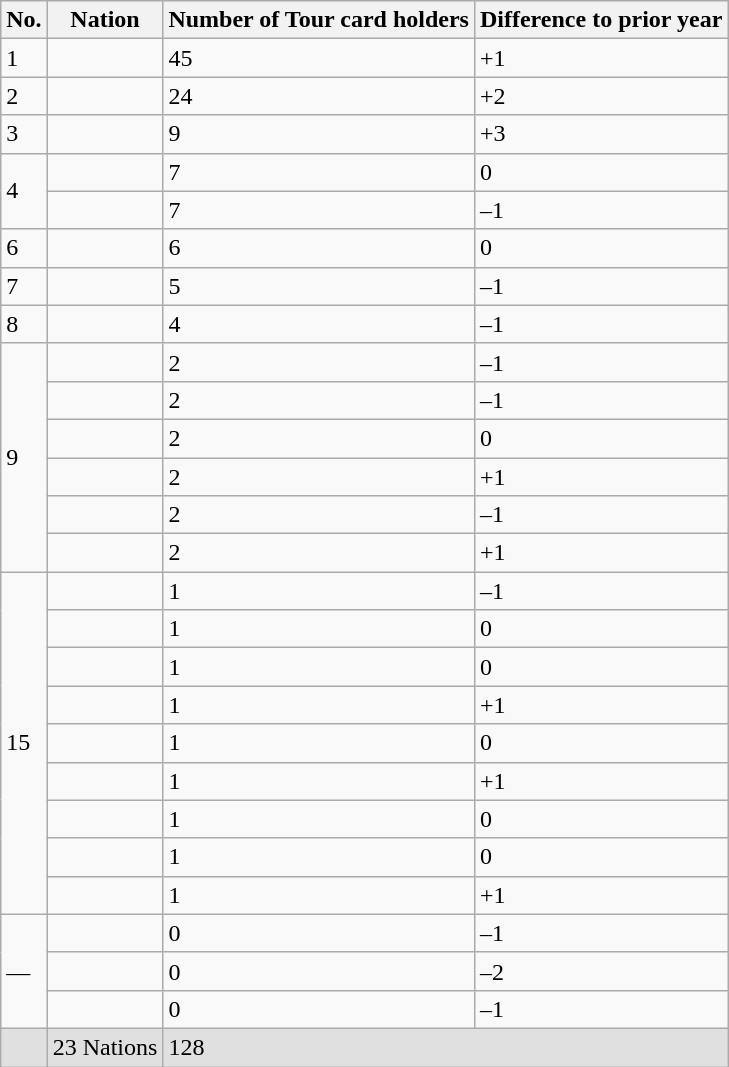<table class="wikitable sortable">
<tr>
<th>No.</th>
<th>Nation</th>
<th>Number of Tour card holders</th>
<th>Difference to prior year</th>
</tr>
<tr>
<td>1</td>
<td></td>
<td>45</td>
<td>+1</td>
</tr>
<tr>
<td>2</td>
<td></td>
<td>24</td>
<td>+2</td>
</tr>
<tr>
<td>3</td>
<td></td>
<td>9</td>
<td>+3</td>
</tr>
<tr>
<td rowspan=2>4</td>
<td></td>
<td>7</td>
<td>0</td>
</tr>
<tr>
<td></td>
<td>7</td>
<td>–1</td>
</tr>
<tr>
<td>6</td>
<td></td>
<td>6</td>
<td>0</td>
</tr>
<tr>
<td>7</td>
<td></td>
<td>5</td>
<td>–1</td>
</tr>
<tr>
<td>8</td>
<td></td>
<td>4</td>
<td>–1</td>
</tr>
<tr>
<td rowspan=6>9</td>
<td></td>
<td>2</td>
<td>–1</td>
</tr>
<tr>
<td></td>
<td>2</td>
<td>–1</td>
</tr>
<tr>
<td></td>
<td>2</td>
<td>0</td>
</tr>
<tr>
<td></td>
<td>2</td>
<td>+1</td>
</tr>
<tr>
<td></td>
<td>2</td>
<td>–1</td>
</tr>
<tr>
<td></td>
<td>2</td>
<td>+1</td>
</tr>
<tr>
<td rowspan=9>15</td>
<td></td>
<td>1</td>
<td>–1</td>
</tr>
<tr>
<td></td>
<td>1</td>
<td>0</td>
</tr>
<tr>
<td></td>
<td>1</td>
<td>0</td>
</tr>
<tr>
<td></td>
<td>1</td>
<td>+1</td>
</tr>
<tr>
<td></td>
<td>1</td>
<td>0</td>
</tr>
<tr>
<td></td>
<td>1</td>
<td>+1</td>
</tr>
<tr>
<td></td>
<td>1</td>
<td>0</td>
</tr>
<tr>
<td></td>
<td>1</td>
<td>0</td>
</tr>
<tr>
<td></td>
<td>1</td>
<td>+1</td>
</tr>
<tr>
<td rowspan=3>—</td>
<td></td>
<td>0</td>
<td>–1</td>
</tr>
<tr>
<td></td>
<td>0</td>
<td>–2</td>
</tr>
<tr>
<td></td>
<td>0</td>
<td>–1</td>
</tr>
<tr bgcolor="#E0E0E0">
<td></td>
<td>23 Nations</td>
<td colspan=2>128</td>
</tr>
</table>
